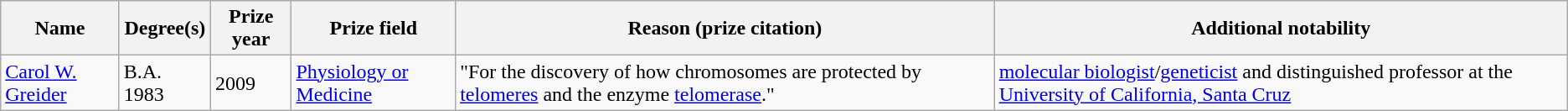<table class = "wikitable sortable">
<tr>
<th scope = "col">Name</th>
<th scope = "col" class="unsortable">Degree(s)</th>
<th scope = "col">Prize year</th>
<th scope = "col">Prize field</th>
<th scope = "col" class="unsortable">Reason (prize citation)</th>
<th scope = "col" class="unsortable">Additional notability</th>
</tr>
<tr>
<td data-sort-value="Greider, Carol W."><a href='#'>Carol W. Greider</a></td>
<td>B.A. 1983</td>
<td>2009</td>
<td><a href='#'>Physiology or Medicine</a></td>
<td>"For the discovery of how chromosomes are protected by <a href='#'>telomeres</a> and the enzyme <a href='#'>telomerase</a>."</td>
<td><a href='#'>molecular biologist</a>/<a href='#'>geneticist</a> and distinguished professor at the <a href='#'>University of California, Santa Cruz</a></td>
</tr>
</table>
